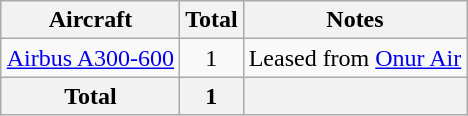<table class="wikitable" style="margin:1em auto;">
<tr>
<th>Aircraft</th>
<th>Total</th>
<th>Notes</th>
</tr>
<tr>
<td><a href='#'>Airbus A300-600</a></td>
<td align=center>1</td>
<td>Leased from <a href='#'>Onur Air</a></td>
</tr>
<tr>
<th>Total</th>
<th>1</th>
<th></th>
</tr>
</table>
